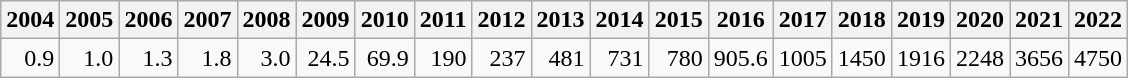<table class=wikitable style="text-align:right">
<tr>
<th>2004</th>
<th>2005</th>
<th>2006</th>
<th>2007</th>
<th>2008</th>
<th>2009</th>
<th>2010</th>
<th>2011</th>
<th>2012</th>
<th>2013</th>
<th>2014</th>
<th>2015</th>
<th>2016</th>
<th>2017</th>
<th>2018</th>
<th>2019</th>
<th>2020</th>
<th>2021</th>
<th>2022</th>
</tr>
<tr>
<td>0.9</td>
<td>1.0</td>
<td>1.3</td>
<td>1.8</td>
<td>3.0</td>
<td>24.5</td>
<td>69.9</td>
<td>190</td>
<td>237</td>
<td>481</td>
<td>731</td>
<td>780</td>
<td>905.6</td>
<td>1005</td>
<td>1450</td>
<td>1916</td>
<td>2248</td>
<td>3656</td>
<td>4750</td>
</tr>
</table>
